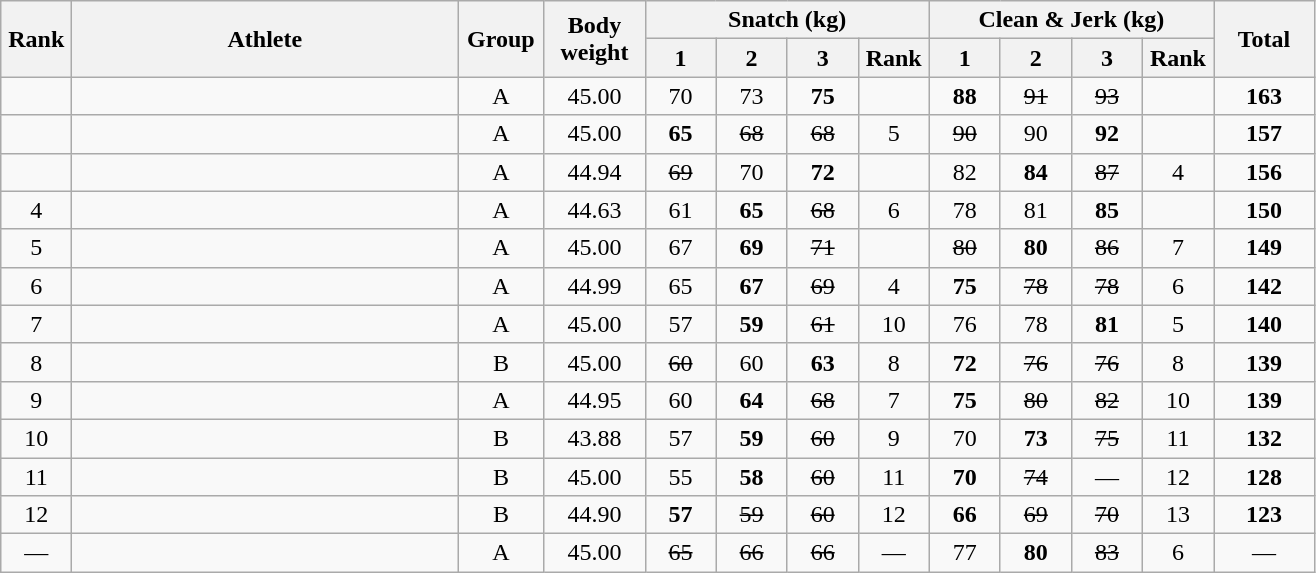<table class = "wikitable" style="text-align:center;">
<tr>
<th rowspan=2 width=40>Rank</th>
<th rowspan=2 width=250>Athlete</th>
<th rowspan=2 width=50>Group</th>
<th rowspan=2 width=60>Body weight</th>
<th colspan=4>Snatch (kg)</th>
<th colspan=4>Clean & Jerk (kg)</th>
<th rowspan=2 width=60>Total</th>
</tr>
<tr>
<th width=40>1</th>
<th width=40>2</th>
<th width=40>3</th>
<th width=40>Rank</th>
<th width=40>1</th>
<th width=40>2</th>
<th width=40>3</th>
<th width=40>Rank</th>
</tr>
<tr>
<td></td>
<td align=left></td>
<td>A</td>
<td>45.00</td>
<td>70</td>
<td>73</td>
<td><strong>75</strong></td>
<td></td>
<td><strong>88</strong></td>
<td><s>91</s></td>
<td><s>93</s></td>
<td></td>
<td><strong>163</strong></td>
</tr>
<tr>
<td></td>
<td align=left></td>
<td>A</td>
<td>45.00</td>
<td><strong>65</strong></td>
<td><s>68</s></td>
<td><s>68</s></td>
<td>5</td>
<td><s>90</s></td>
<td>90</td>
<td><strong>92</strong></td>
<td></td>
<td><strong>157</strong></td>
</tr>
<tr>
<td></td>
<td align=left></td>
<td>A</td>
<td>44.94</td>
<td><s>69</s></td>
<td>70</td>
<td><strong>72</strong></td>
<td></td>
<td>82</td>
<td><strong>84</strong></td>
<td><s>87</s></td>
<td>4</td>
<td><strong>156</strong></td>
</tr>
<tr>
<td>4</td>
<td align=left></td>
<td>A</td>
<td>44.63</td>
<td>61</td>
<td><strong>65</strong></td>
<td><s>68</s></td>
<td>6</td>
<td>78</td>
<td>81</td>
<td><strong>85</strong></td>
<td></td>
<td><strong>150</strong></td>
</tr>
<tr>
<td>5</td>
<td align=left></td>
<td>A</td>
<td>45.00</td>
<td>67</td>
<td><strong>69</strong></td>
<td><s>71</s></td>
<td></td>
<td><s>80</s></td>
<td><strong>80</strong></td>
<td><s>86</s></td>
<td>7</td>
<td><strong>149</strong></td>
</tr>
<tr>
<td>6</td>
<td align=left></td>
<td>A</td>
<td>44.99</td>
<td>65</td>
<td><strong>67</strong></td>
<td><s>69</s></td>
<td>4</td>
<td><strong>75</strong></td>
<td><s>78</s></td>
<td><s>78</s></td>
<td>6</td>
<td><strong>142</strong></td>
</tr>
<tr>
<td>7</td>
<td align=left></td>
<td>A</td>
<td>45.00</td>
<td>57</td>
<td><strong>59</strong></td>
<td><s>61</s></td>
<td>10</td>
<td>76</td>
<td>78</td>
<td><strong>81</strong></td>
<td>5</td>
<td><strong>140</strong></td>
</tr>
<tr>
<td>8</td>
<td align=left></td>
<td>B</td>
<td>45.00</td>
<td><s>60</s></td>
<td>60</td>
<td><strong>63</strong></td>
<td>8</td>
<td><strong>72</strong></td>
<td><s>76</s></td>
<td><s>76</s></td>
<td>8</td>
<td><strong>139</strong></td>
</tr>
<tr>
<td>9</td>
<td align=left></td>
<td>A</td>
<td>44.95</td>
<td>60</td>
<td><strong>64</strong></td>
<td><s>68</s></td>
<td>7</td>
<td><strong>75</strong></td>
<td><s>80</s></td>
<td><s>82</s></td>
<td>10</td>
<td><strong>139</strong></td>
</tr>
<tr>
<td>10</td>
<td align=left></td>
<td>B</td>
<td>43.88</td>
<td>57</td>
<td><strong>59</strong></td>
<td><s>60</s></td>
<td>9</td>
<td>70</td>
<td><strong>73</strong></td>
<td><s>75</s></td>
<td>11</td>
<td><strong>132</strong></td>
</tr>
<tr>
<td>11</td>
<td align=left></td>
<td>B</td>
<td>45.00</td>
<td>55</td>
<td><strong>58</strong></td>
<td><s>60</s></td>
<td>11</td>
<td><strong>70</strong></td>
<td><s>74</s></td>
<td>—</td>
<td>12</td>
<td><strong>128</strong></td>
</tr>
<tr>
<td>12</td>
<td align=left></td>
<td>B</td>
<td>44.90</td>
<td><strong>57</strong></td>
<td><s>59</s></td>
<td><s>60</s></td>
<td>12</td>
<td><strong>66</strong></td>
<td><s>69</s></td>
<td><s>70</s></td>
<td>13</td>
<td><strong>123</strong></td>
</tr>
<tr>
<td>—</td>
<td align=left></td>
<td>A</td>
<td>45.00</td>
<td><s>65</s></td>
<td><s>66</s></td>
<td><s>66</s></td>
<td>—</td>
<td>77</td>
<td><strong>80</strong></td>
<td><s>83</s></td>
<td>6</td>
<td>—</td>
</tr>
</table>
